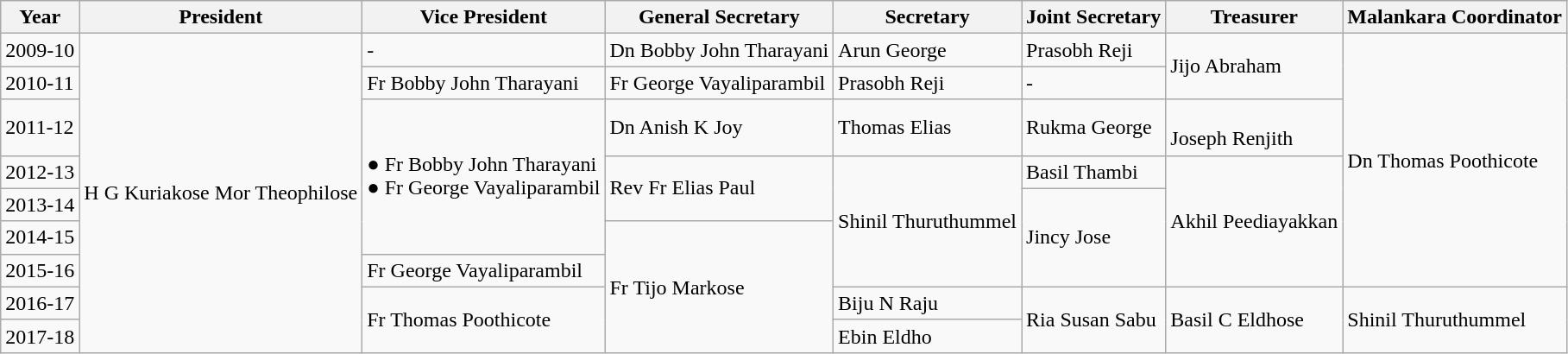<table class="wikitable">
<tr>
<th>Year</th>
<th>President</th>
<th>Vice President</th>
<th>General Secretary</th>
<th>Secretary</th>
<th>Joint Secretary</th>
<th>Treasurer</th>
<th>Malankara Coordinator</th>
</tr>
<tr>
<td>2009-10</td>
<td rowspan="9">H G Kuriakose Mor Theophilose</td>
<td>-</td>
<td>Dn Bobby John Tharayani</td>
<td>Arun George</td>
<td>Prasobh Reji</td>
<td rowspan="2">Jijo Abraham</td>
<td rowspan="7">Dn Thomas Poothicote</td>
</tr>
<tr>
<td>2010-11</td>
<td>Fr Bobby John Tharayani</td>
<td>Fr George Vayaliparambil</td>
<td>Prasobh Reji</td>
<td>-</td>
</tr>
<tr>
<td>2011-12</td>
<td rowspan="4">● Fr Bobby John Tharayani <br> ● Fr George Vayaliparambil</td>
<td>Dn Anish K Joy</td>
<td>Thomas Elias</td>
<td>Rukma George</td>
<td><br>Joseph Renjith</td>
</tr>
<tr>
<td>2012-13</td>
<td rowspan="2">Rev Fr Elias Paul</td>
<td rowspan="4">Shinil Thuruthummel</td>
<td>Basil Thambi</td>
<td rowspan="4">Akhil Peediayakkan</td>
</tr>
<tr>
<td>2013-14</td>
<td rowspan="3">Jincy Jose</td>
</tr>
<tr>
<td>2014-15</td>
<td rowspan="4">Fr Tijo Markose</td>
</tr>
<tr>
<td>2015-16</td>
<td>Fr George Vayaliparambil</td>
</tr>
<tr>
<td>2016-17</td>
<td rowspan="2">Fr Thomas Poothicote</td>
<td>Biju N Raju</td>
<td rowspan="2">Ria Susan Sabu</td>
<td rowspan= "2">Basil C Eldhose</td>
<td rowspan="2">Shinil Thuruthummel</td>
</tr>
<tr>
<td>2017-18</td>
<td>Ebin Eldho</td>
</tr>
</table>
